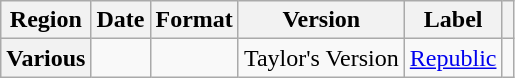<table class="wikitable plainrowheaders">
<tr>
<th scope="col">Region</th>
<th>Date</th>
<th>Format</th>
<th>Version</th>
<th>Label</th>
<th></th>
</tr>
<tr>
<th scope="row">Various</th>
<td></td>
<td></td>
<td>Taylor's Version</td>
<td><a href='#'>Republic</a></td>
<td style="text-align:center"></td>
</tr>
</table>
